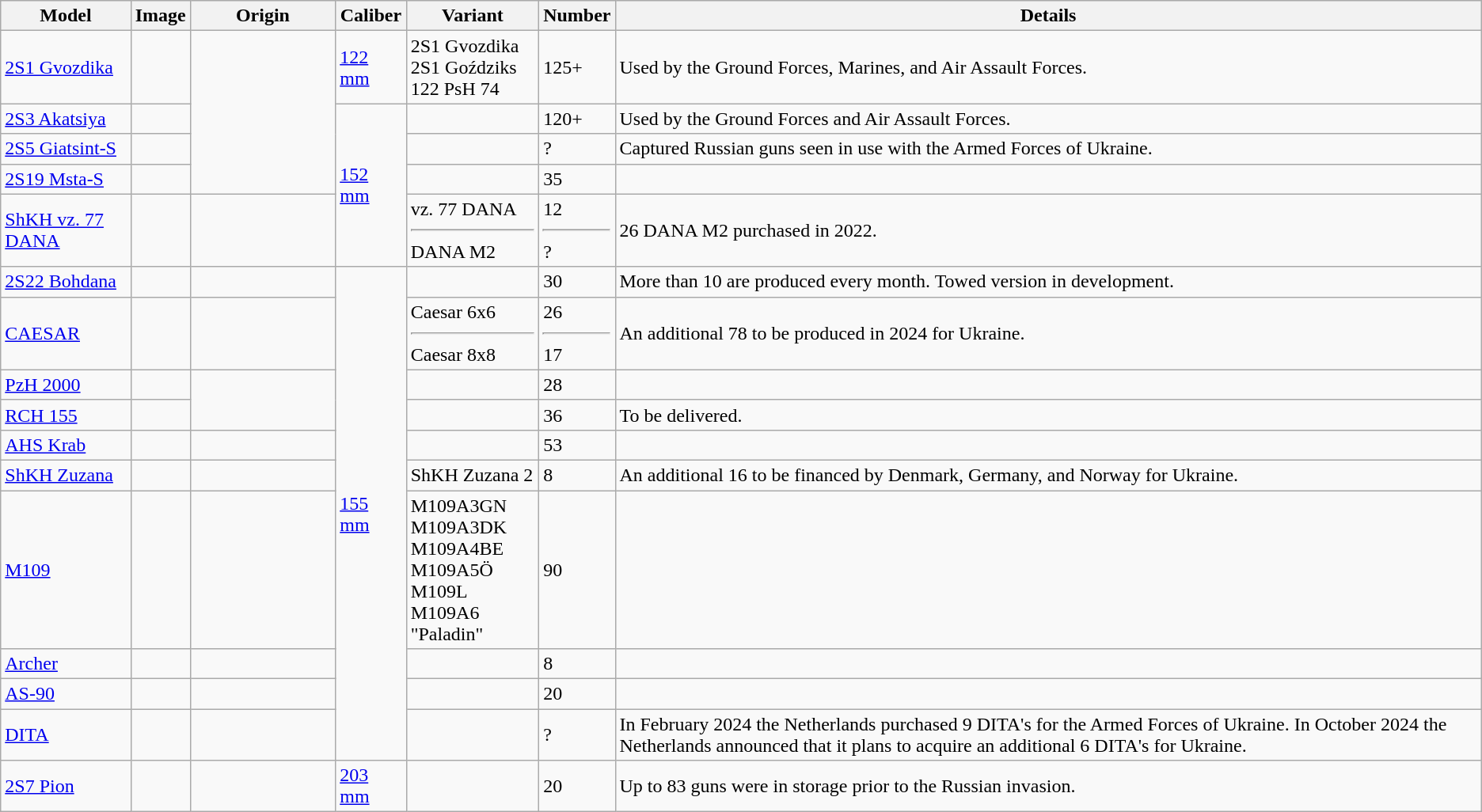<table class="wikitable sortable">
<tr>
<th>Model</th>
<th>Image</th>
<th style="width:115px;">Origin</th>
<th>Caliber</th>
<th>Variant</th>
<th>Number</th>
<th>Details</th>
</tr>
<tr>
<td><a href='#'>2S1 Gvozdika</a></td>
<td></td>
<td rowspan="4"></td>
<td><a href='#'>122 mm</a></td>
<td>2S1 Gvozdika<br>2S1 Goździks<br>122 PsH 74</td>
<td>125+</td>
<td>Used by the Ground Forces, Marines, and Air Assault Forces.</td>
</tr>
<tr>
<td><a href='#'>2S3 Akatsiya</a></td>
<td></td>
<td rowspan="4"><a href='#'>152 mm</a></td>
<td></td>
<td>120+</td>
<td>Used by the Ground Forces and Air Assault Forces.</td>
</tr>
<tr>
<td><a href='#'>2S5 Giatsint-S</a></td>
<td></td>
<td></td>
<td>?</td>
<td>Captured Russian guns seen in use with the Armed Forces of Ukraine.</td>
</tr>
<tr>
<td><a href='#'>2S19 Msta-S</a></td>
<td></td>
<td></td>
<td>35</td>
<td></td>
</tr>
<tr>
<td><a href='#'>ShKH vz. 77 DANA</a></td>
<td></td>
<td> </td>
<td>vz. 77 DANA<hr>DANA M2</td>
<td>12<hr>?</td>
<td>26 DANA M2 purchased in 2022.</td>
</tr>
<tr>
<td><a href='#'>2S22 Bohdana</a></td>
<td></td>
<td></td>
<td rowspan="10"><a href='#'>155 mm</a></td>
<td></td>
<td>30</td>
<td>More than 10 are produced every month. Towed version in development.</td>
</tr>
<tr>
<td><a href='#'>CAESAR</a></td>
<td><br></td>
<td> <br> </td>
<td>Caesar 6x6<hr>Caesar 8x8</td>
<td>26<hr>17</td>
<td>An additional 78 to be produced in 2024 for Ukraine.</td>
</tr>
<tr>
<td><a href='#'>PzH 2000</a></td>
<td></td>
<td rowspan="2"></td>
<td></td>
<td>28</td>
<td></td>
</tr>
<tr>
<td><a href='#'>RCH 155</a></td>
<td></td>
<td></td>
<td>36</td>
<td>To be delivered.</td>
</tr>
<tr>
<td><a href='#'>AHS Krab</a></td>
<td></td>
<td></td>
<td></td>
<td>53</td>
<td></td>
</tr>
<tr>
<td><a href='#'>ShKH Zuzana</a></td>
<td></td>
<td></td>
<td>ShKH Zuzana 2</td>
<td>8</td>
<td>An additional 16 to be financed by Denmark, Germany, and Norway for Ukraine.</td>
</tr>
<tr>
<td><a href='#'>M109</a></td>
<td><br></td>
<td></td>
<td>M109A3GN<br>M109A3DK<br>M109A4BE<br>M109A5Ö<br>M109L<br>M109A6 "Paladin"</td>
<td>90</td>
<td></td>
</tr>
<tr>
<td><a href='#'>Archer</a></td>
<td></td>
<td></td>
<td></td>
<td>8</td>
<td></td>
</tr>
<tr>
<td><a href='#'>AS-90</a></td>
<td></td>
<td></td>
<td></td>
<td>20</td>
<td></td>
</tr>
<tr>
<td><a href='#'>DITA</a></td>
<td></td>
<td></td>
<td></td>
<td>?</td>
<td>In February 2024 the Netherlands purchased 9 DITA's for the Armed Forces of Ukraine. In October 2024 the Netherlands announced that it plans to acquire an additional 6 DITA's for Ukraine.</td>
</tr>
<tr>
<td><a href='#'>2S7 Pion</a></td>
<td></td>
<td></td>
<td><a href='#'>203 mm</a></td>
<td></td>
<td>20</td>
<td>Up to 83 guns were in storage prior to the Russian invasion.</td>
</tr>
</table>
